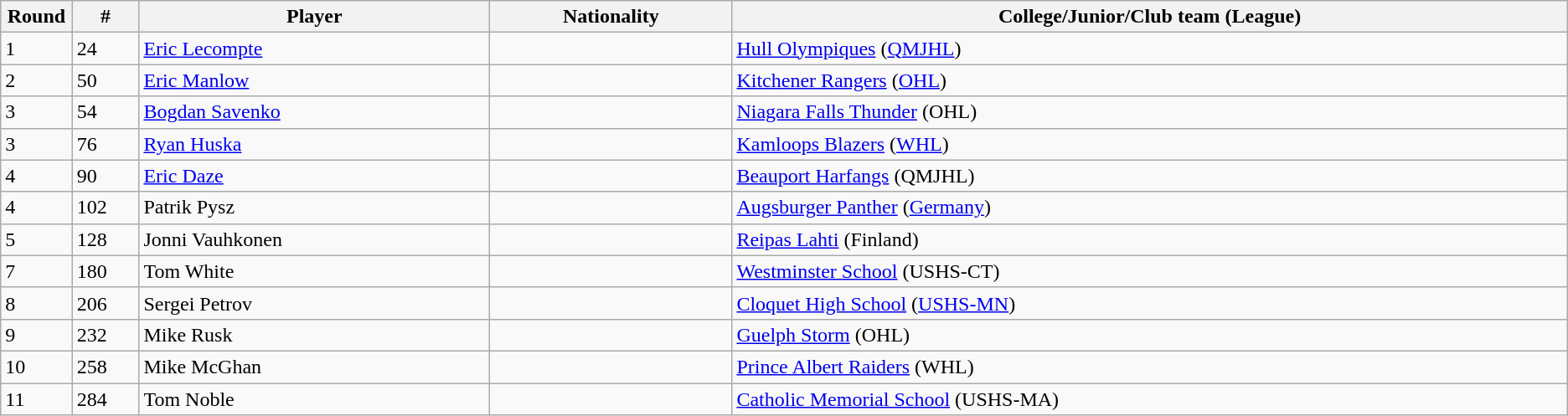<table class="wikitable">
<tr align="center">
<th bgcolor="#DDDDFF" width="4.0%">Round</th>
<th bgcolor="#DDDDFF" width="4.0%">#</th>
<th bgcolor="#DDDDFF" width="21.0%">Player</th>
<th bgcolor="#DDDDFF" width="14.5%">Nationality</th>
<th bgcolor="#DDDDFF" width="50.0%">College/Junior/Club team (League)</th>
</tr>
<tr>
<td>1</td>
<td>24</td>
<td><a href='#'>Eric Lecompte</a></td>
<td></td>
<td><a href='#'>Hull Olympiques</a> (<a href='#'>QMJHL</a>)</td>
</tr>
<tr>
<td>2</td>
<td>50</td>
<td><a href='#'>Eric Manlow</a></td>
<td></td>
<td><a href='#'>Kitchener Rangers</a> (<a href='#'>OHL</a>)</td>
</tr>
<tr>
<td>3</td>
<td>54</td>
<td><a href='#'>Bogdan Savenko</a></td>
<td></td>
<td><a href='#'>Niagara Falls Thunder</a> (OHL)</td>
</tr>
<tr>
<td>3</td>
<td>76</td>
<td><a href='#'>Ryan Huska</a></td>
<td></td>
<td><a href='#'>Kamloops Blazers</a> (<a href='#'>WHL</a>)</td>
</tr>
<tr>
<td>4</td>
<td>90</td>
<td><a href='#'>Eric Daze</a></td>
<td></td>
<td><a href='#'>Beauport Harfangs</a> (QMJHL)</td>
</tr>
<tr>
<td>4</td>
<td>102</td>
<td>Patrik Pysz</td>
<td></td>
<td><a href='#'>Augsburger Panther</a> (<a href='#'>Germany</a>)</td>
</tr>
<tr>
<td>5</td>
<td>128</td>
<td>Jonni Vauhkonen</td>
<td></td>
<td><a href='#'>Reipas Lahti</a> (Finland)</td>
</tr>
<tr>
<td>7</td>
<td>180</td>
<td>Tom White</td>
<td></td>
<td><a href='#'>Westminster School</a> (USHS-CT)</td>
</tr>
<tr>
<td>8</td>
<td>206</td>
<td>Sergei Petrov</td>
<td></td>
<td><a href='#'>Cloquet High School</a> (<a href='#'>USHS-MN</a>)</td>
</tr>
<tr>
<td>9</td>
<td>232</td>
<td>Mike Rusk</td>
<td></td>
<td><a href='#'>Guelph Storm</a> (OHL)</td>
</tr>
<tr>
<td>10</td>
<td>258</td>
<td>Mike McGhan</td>
<td></td>
<td><a href='#'>Prince Albert Raiders</a> (WHL)</td>
</tr>
<tr>
<td>11</td>
<td>284</td>
<td>Tom Noble</td>
<td></td>
<td><a href='#'>Catholic Memorial School</a> (USHS-MA)</td>
</tr>
</table>
